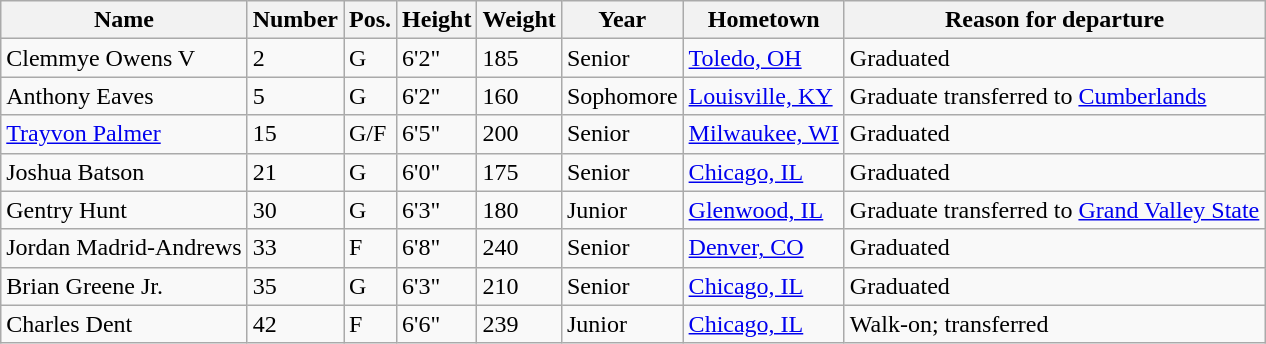<table class="wikitable sortable" border="1">
<tr>
<th>Name</th>
<th>Number</th>
<th>Pos.</th>
<th>Height</th>
<th>Weight</th>
<th>Year</th>
<th>Hometown</th>
<th class="unsortable">Reason for departure</th>
</tr>
<tr>
<td>Clemmye Owens V</td>
<td>2</td>
<td>G</td>
<td>6'2"</td>
<td>185</td>
<td>Senior</td>
<td><a href='#'>Toledo, OH</a></td>
<td>Graduated</td>
</tr>
<tr>
<td>Anthony Eaves</td>
<td>5</td>
<td>G</td>
<td>6'2"</td>
<td>160</td>
<td>Sophomore</td>
<td><a href='#'>Louisville, KY</a></td>
<td>Graduate transferred to <a href='#'>Cumberlands</a></td>
</tr>
<tr>
<td><a href='#'>Trayvon Palmer</a></td>
<td>15</td>
<td>G/F</td>
<td>6'5"</td>
<td>200</td>
<td>Senior</td>
<td><a href='#'>Milwaukee, WI</a></td>
<td>Graduated</td>
</tr>
<tr>
<td>Joshua Batson</td>
<td>21</td>
<td>G</td>
<td>6'0"</td>
<td>175</td>
<td>Senior</td>
<td><a href='#'>Chicago, IL</a></td>
<td>Graduated</td>
</tr>
<tr>
<td>Gentry Hunt</td>
<td>30</td>
<td>G</td>
<td>6'3"</td>
<td>180</td>
<td>Junior</td>
<td><a href='#'>Glenwood, IL</a></td>
<td>Graduate transferred to <a href='#'>Grand Valley State</a></td>
</tr>
<tr>
<td>Jordan Madrid-Andrews</td>
<td>33</td>
<td>F</td>
<td>6'8"</td>
<td>240</td>
<td>Senior</td>
<td><a href='#'>Denver, CO</a></td>
<td>Graduated</td>
</tr>
<tr>
<td>Brian Greene Jr.</td>
<td>35</td>
<td>G</td>
<td>6'3"</td>
<td>210</td>
<td>Senior</td>
<td><a href='#'>Chicago, IL</a></td>
<td>Graduated</td>
</tr>
<tr>
<td>Charles Dent</td>
<td>42</td>
<td>F</td>
<td>6'6"</td>
<td>239</td>
<td>Junior</td>
<td><a href='#'>Chicago, IL</a></td>
<td>Walk-on; transferred</td>
</tr>
</table>
